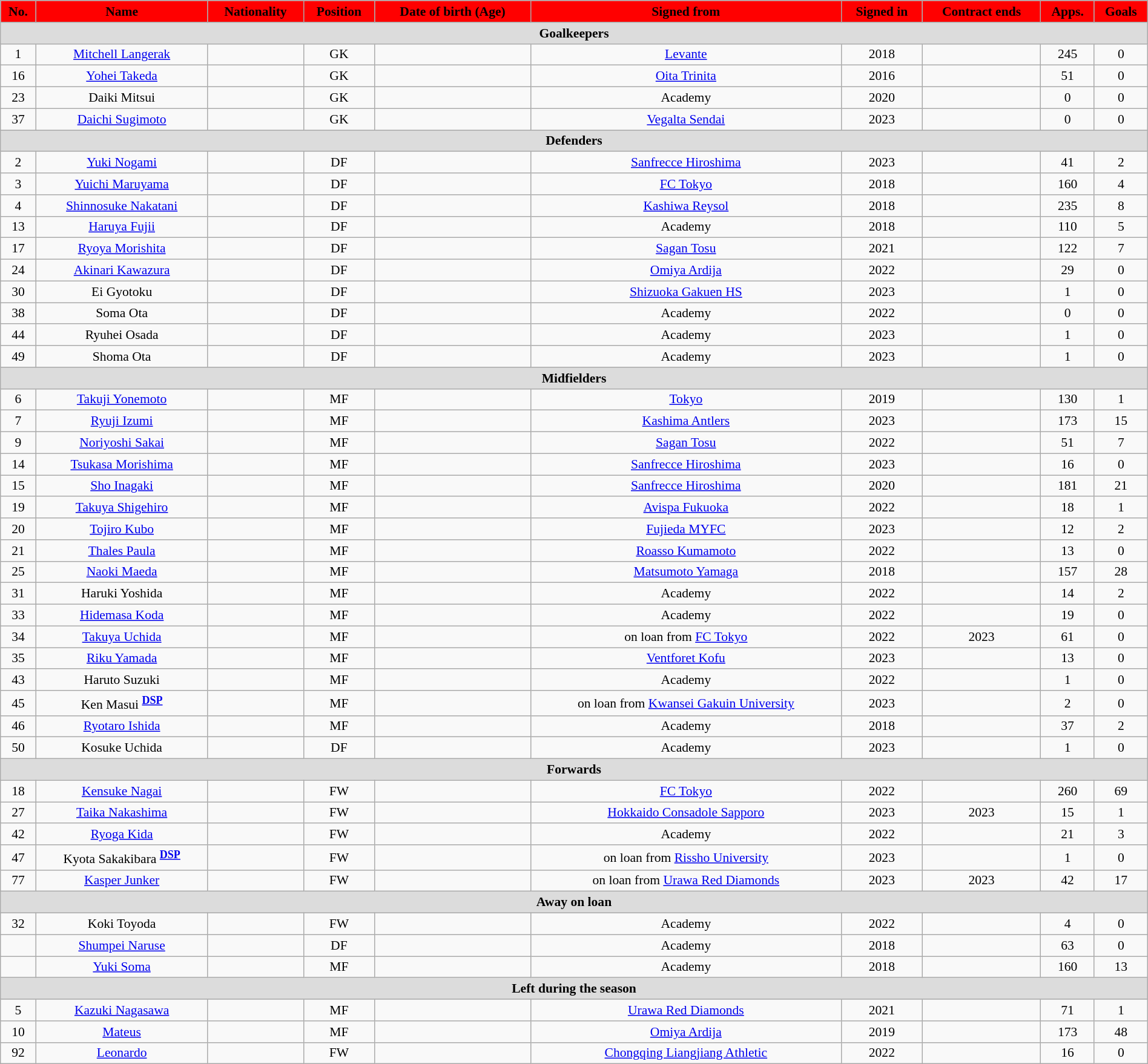<table class="wikitable"  style="text-align:center; font-size:90%; width:100%;">
<tr>
<th style="background:#FF0000; color:#000000; text-align:center;">No.</th>
<th style="background:#FF0000; color:#000000; text-align:center;">Name</th>
<th style="background:#FF0000; color:#000000; text-align:center;">Nationality</th>
<th style="background:#FF0000; color:#000000; text-align:center;">Position</th>
<th style="background:#FF0000; color:#000000; text-align:center;">Date of birth (Age)</th>
<th style="background:#FF0000; color:#000000; text-align:center;">Signed from</th>
<th style="background:#FF0000; color:#000000; text-align:center;">Signed in</th>
<th style="background:#FF0000; color:#000000; text-align:center;">Contract ends</th>
<th style="background:#FF0000; color:#000000; text-align:center;">Apps.</th>
<th style="background:#FF0000; color:#000000; text-align:center;">Goals</th>
</tr>
<tr>
<th colspan="11"  style="background:#dcdcdc; text-align:center;">Goalkeepers</th>
</tr>
<tr>
<td>1</td>
<td><a href='#'>Mitchell Langerak</a></td>
<td></td>
<td>GK</td>
<td></td>
<td><a href='#'>Levante</a></td>
<td>2018</td>
<td></td>
<td>245</td>
<td>0</td>
</tr>
<tr>
<td>16</td>
<td><a href='#'>Yohei Takeda</a></td>
<td></td>
<td>GK</td>
<td></td>
<td><a href='#'>Oita Trinita</a></td>
<td>2016</td>
<td></td>
<td>51</td>
<td>0</td>
</tr>
<tr>
<td>23</td>
<td>Daiki Mitsui</td>
<td></td>
<td>GK</td>
<td></td>
<td>Academy</td>
<td>2020</td>
<td></td>
<td>0</td>
<td>0</td>
</tr>
<tr>
<td>37</td>
<td><a href='#'>Daichi Sugimoto</a></td>
<td></td>
<td>GK</td>
<td></td>
<td><a href='#'>Vegalta Sendai</a></td>
<td>2023</td>
<td></td>
<td>0</td>
<td>0</td>
</tr>
<tr>
<th colspan="11"  style="background:#dcdcdc; text-align:center;">Defenders</th>
</tr>
<tr>
<td>2</td>
<td><a href='#'>Yuki Nogami</a></td>
<td></td>
<td>DF</td>
<td></td>
<td><a href='#'>Sanfrecce Hiroshima</a></td>
<td>2023</td>
<td></td>
<td>41</td>
<td>2</td>
</tr>
<tr>
<td>3</td>
<td><a href='#'>Yuichi Maruyama</a></td>
<td></td>
<td>DF</td>
<td></td>
<td><a href='#'>FC Tokyo</a></td>
<td>2018</td>
<td></td>
<td>160</td>
<td>4</td>
</tr>
<tr>
<td>4</td>
<td><a href='#'>Shinnosuke Nakatani</a></td>
<td></td>
<td>DF</td>
<td></td>
<td><a href='#'>Kashiwa Reysol</a></td>
<td>2018</td>
<td></td>
<td>235</td>
<td>8</td>
</tr>
<tr>
<td>13</td>
<td><a href='#'>Haruya Fujii</a></td>
<td></td>
<td>DF</td>
<td></td>
<td>Academy</td>
<td>2018</td>
<td></td>
<td>110</td>
<td>5</td>
</tr>
<tr>
<td>17</td>
<td><a href='#'>Ryoya Morishita</a></td>
<td></td>
<td>DF</td>
<td></td>
<td><a href='#'>Sagan Tosu</a></td>
<td>2021</td>
<td></td>
<td>122</td>
<td>7</td>
</tr>
<tr>
<td>24</td>
<td><a href='#'>Akinari Kawazura</a></td>
<td></td>
<td>DF</td>
<td></td>
<td><a href='#'>Omiya Ardija</a></td>
<td>2022</td>
<td></td>
<td>29</td>
<td>0</td>
</tr>
<tr>
<td>30</td>
<td>Ei Gyotoku</td>
<td></td>
<td>DF</td>
<td></td>
<td><a href='#'>Shizuoka Gakuen HS</a></td>
<td>2023</td>
<td></td>
<td>1</td>
<td>0</td>
</tr>
<tr>
<td>38</td>
<td>Soma Ota</td>
<td></td>
<td>DF</td>
<td></td>
<td>Academy</td>
<td>2022</td>
<td></td>
<td>0</td>
<td>0</td>
</tr>
<tr>
<td>44</td>
<td>Ryuhei Osada</td>
<td></td>
<td>DF</td>
<td></td>
<td>Academy</td>
<td>2023</td>
<td></td>
<td>1</td>
<td>0</td>
</tr>
<tr>
<td>49</td>
<td>Shoma Ota</td>
<td></td>
<td>DF</td>
<td></td>
<td>Academy</td>
<td>2023</td>
<td></td>
<td>1</td>
<td>0</td>
</tr>
<tr>
<th colspan="11"  style="background:#dcdcdc; text-align:center;">Midfielders</th>
</tr>
<tr>
<td>6</td>
<td><a href='#'>Takuji Yonemoto</a></td>
<td></td>
<td>MF</td>
<td></td>
<td><a href='#'>Tokyo</a></td>
<td>2019</td>
<td></td>
<td>130</td>
<td>1</td>
</tr>
<tr>
<td>7</td>
<td><a href='#'>Ryuji Izumi</a></td>
<td></td>
<td>MF</td>
<td></td>
<td><a href='#'>Kashima Antlers</a></td>
<td>2023</td>
<td></td>
<td>173</td>
<td>15</td>
</tr>
<tr>
<td>9</td>
<td><a href='#'>Noriyoshi Sakai</a></td>
<td></td>
<td>MF</td>
<td></td>
<td><a href='#'>Sagan Tosu</a></td>
<td>2022</td>
<td></td>
<td>51</td>
<td>7</td>
</tr>
<tr>
<td>14</td>
<td><a href='#'>Tsukasa Morishima</a></td>
<td></td>
<td>MF</td>
<td></td>
<td><a href='#'>Sanfrecce Hiroshima</a></td>
<td>2023</td>
<td></td>
<td>16</td>
<td>0</td>
</tr>
<tr>
<td>15</td>
<td><a href='#'>Sho Inagaki</a></td>
<td></td>
<td>MF</td>
<td></td>
<td><a href='#'>Sanfrecce Hiroshima</a></td>
<td>2020</td>
<td></td>
<td>181</td>
<td>21</td>
</tr>
<tr>
<td>19</td>
<td><a href='#'>Takuya Shigehiro</a></td>
<td></td>
<td>MF</td>
<td></td>
<td><a href='#'>Avispa Fukuoka</a></td>
<td>2022</td>
<td></td>
<td>18</td>
<td>1</td>
</tr>
<tr>
<td>20</td>
<td><a href='#'>Tojiro Kubo</a></td>
<td></td>
<td>MF</td>
<td></td>
<td><a href='#'>Fujieda MYFC</a></td>
<td>2023</td>
<td></td>
<td>12</td>
<td>2</td>
</tr>
<tr>
<td>21</td>
<td><a href='#'>Thales Paula</a></td>
<td></td>
<td>MF</td>
<td></td>
<td><a href='#'>Roasso Kumamoto</a></td>
<td>2022</td>
<td></td>
<td>13</td>
<td>0</td>
</tr>
<tr>
<td>25</td>
<td><a href='#'>Naoki Maeda</a></td>
<td></td>
<td>MF</td>
<td></td>
<td><a href='#'>Matsumoto Yamaga</a></td>
<td>2018</td>
<td></td>
<td>157</td>
<td>28</td>
</tr>
<tr>
<td>31</td>
<td>Haruki Yoshida</td>
<td></td>
<td>MF</td>
<td></td>
<td>Academy</td>
<td>2022</td>
<td></td>
<td>14</td>
<td>2</td>
</tr>
<tr>
<td>33</td>
<td><a href='#'>Hidemasa Koda</a></td>
<td></td>
<td>MF</td>
<td></td>
<td>Academy</td>
<td>2022</td>
<td></td>
<td>19</td>
<td>0</td>
</tr>
<tr>
<td>34</td>
<td><a href='#'>Takuya Uchida</a></td>
<td></td>
<td>MF</td>
<td></td>
<td>on loan from <a href='#'>FC Tokyo</a></td>
<td>2022</td>
<td>2023</td>
<td>61</td>
<td>0</td>
</tr>
<tr>
<td>35</td>
<td><a href='#'>Riku Yamada</a></td>
<td></td>
<td>MF</td>
<td></td>
<td><a href='#'>Ventforet Kofu</a></td>
<td>2023</td>
<td></td>
<td>13</td>
<td>0</td>
</tr>
<tr>
<td>43</td>
<td>Haruto Suzuki</td>
<td></td>
<td>MF</td>
<td></td>
<td>Academy</td>
<td>2022</td>
<td></td>
<td>1</td>
<td>0</td>
</tr>
<tr>
<td>45</td>
<td>Ken Masui <sup><strong><a href='#'>DSP</a></strong></sup></td>
<td></td>
<td>MF</td>
<td></td>
<td>on loan from <a href='#'>Kwansei Gakuin University</a></td>
<td>2023</td>
<td></td>
<td>2</td>
<td>0</td>
</tr>
<tr>
<td>46</td>
<td><a href='#'>Ryotaro Ishida</a></td>
<td></td>
<td>MF</td>
<td></td>
<td>Academy</td>
<td>2018</td>
<td></td>
<td>37</td>
<td>2</td>
</tr>
<tr>
<td>50</td>
<td>Kosuke Uchida</td>
<td></td>
<td>DF</td>
<td></td>
<td>Academy</td>
<td>2023</td>
<td></td>
<td>1</td>
<td>0</td>
</tr>
<tr>
<th colspan="11"  style="background:#dcdcdc; text-align:center;">Forwards</th>
</tr>
<tr>
<td>18</td>
<td><a href='#'>Kensuke Nagai</a></td>
<td></td>
<td>FW</td>
<td></td>
<td><a href='#'>FC Tokyo</a></td>
<td>2022</td>
<td></td>
<td>260</td>
<td>69</td>
</tr>
<tr>
<td>27</td>
<td><a href='#'>Taika Nakashima</a></td>
<td></td>
<td>FW</td>
<td></td>
<td><a href='#'>Hokkaido Consadole Sapporo</a></td>
<td>2023</td>
<td>2023</td>
<td>15</td>
<td>1</td>
</tr>
<tr>
<td>42</td>
<td><a href='#'>Ryoga Kida</a></td>
<td></td>
<td>FW</td>
<td></td>
<td>Academy</td>
<td>2022</td>
<td></td>
<td>21</td>
<td>3</td>
</tr>
<tr>
<td>47</td>
<td>Kyota Sakakibara <sup><strong><a href='#'>DSP</a></strong></sup></td>
<td></td>
<td>FW</td>
<td></td>
<td>on loan from <a href='#'>Rissho University</a></td>
<td>2023</td>
<td></td>
<td>1</td>
<td>0</td>
</tr>
<tr>
<td>77</td>
<td><a href='#'>Kasper Junker</a></td>
<td></td>
<td>FW</td>
<td></td>
<td>on loan from <a href='#'>Urawa Red Diamonds</a></td>
<td>2023</td>
<td>2023</td>
<td>42</td>
<td>17</td>
</tr>
<tr>
<th colspan="11"  style="background:#dcdcdc; text-align:center;">Away on loan</th>
</tr>
<tr>
<td>32</td>
<td>Koki Toyoda</td>
<td></td>
<td>FW</td>
<td></td>
<td>Academy</td>
<td>2022</td>
<td></td>
<td>4</td>
<td>0</td>
</tr>
<tr>
<td></td>
<td><a href='#'>Shumpei Naruse</a></td>
<td></td>
<td>DF</td>
<td></td>
<td>Academy</td>
<td>2018</td>
<td></td>
<td>63</td>
<td>0</td>
</tr>
<tr>
<td></td>
<td><a href='#'>Yuki Soma</a></td>
<td></td>
<td>MF</td>
<td></td>
<td>Academy</td>
<td>2018</td>
<td></td>
<td>160</td>
<td>13</td>
</tr>
<tr>
<th colspan="11"  style="background:#dcdcdc; text-align:center;">Left during the season</th>
</tr>
<tr>
<td>5</td>
<td><a href='#'>Kazuki Nagasawa</a></td>
<td></td>
<td>MF</td>
<td></td>
<td><a href='#'>Urawa Red Diamonds</a></td>
<td>2021</td>
<td></td>
<td>71</td>
<td>1</td>
</tr>
<tr>
<td>10</td>
<td><a href='#'>Mateus</a></td>
<td></td>
<td>MF</td>
<td></td>
<td><a href='#'>Omiya Ardija</a></td>
<td>2019</td>
<td></td>
<td>173</td>
<td>48</td>
</tr>
<tr>
<td>92</td>
<td><a href='#'>Leonardo</a></td>
<td></td>
<td>FW</td>
<td></td>
<td><a href='#'>Chongqing Liangjiang Athletic</a></td>
<td>2022</td>
<td></td>
<td>16</td>
<td>0</td>
</tr>
</table>
